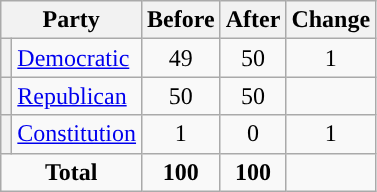<table class="wikitable" style="text-align:center;">
<tr>
<th colspan="2">Party</th>
<th>Before</th>
<th>After</th>
<th>Change</th>
</tr>
<tr>
<th style="background-color:"></th>
<td style="text-align:left;"><a href='#'>Democratic</a></td>
<td>49</td>
<td>50</td>
<td> 1</td>
</tr>
<tr>
<th style="background-color:"></th>
<td style="text-align:left;"><a href='#'>Republican</a></td>
<td>50</td>
<td>50</td>
<td></td>
</tr>
<tr>
<th style="background-color:"></th>
<td style="text-align:left;"><a href='#'>Constitution</a></td>
<td>1</td>
<td>0</td>
<td> 1</td>
</tr>
<tr>
<td colspan="2"><strong>Total</strong></td>
<td><strong>100</strong></td>
<td><strong>100</strong></td>
<td></td>
</tr>
</table>
